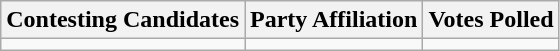<table class="wikitable sortable">
<tr>
<th>Contesting Candidates</th>
<th>Party Affiliation</th>
<th>Votes Polled</th>
</tr>
<tr>
<td></td>
<td></td>
<td></td>
</tr>
</table>
